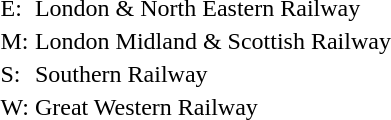<table>
<tr>
<td>E:</td>
<td>London & North Eastern Railway</td>
</tr>
<tr>
<td>M:</td>
<td>London Midland & Scottish Railway</td>
</tr>
<tr>
<td>S:</td>
<td>Southern Railway</td>
</tr>
<tr>
<td>W:</td>
<td>Great Western Railway</td>
</tr>
</table>
